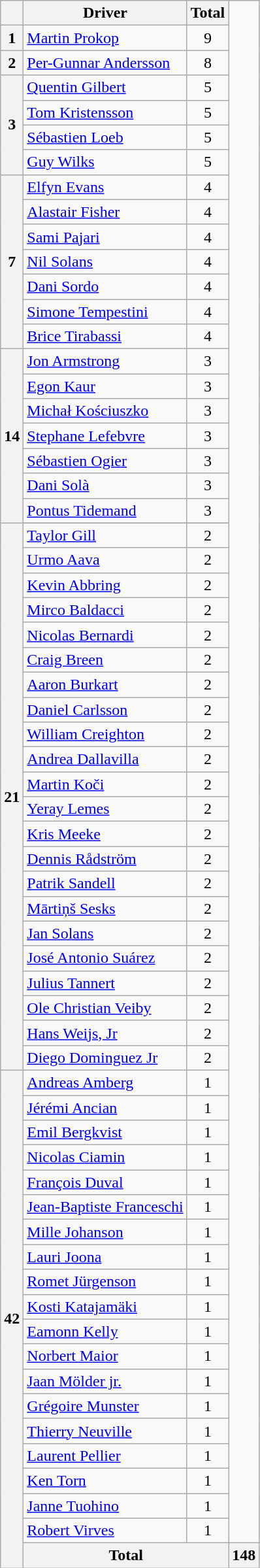<table class="wikitable" style="text-align:center;" style="font-size:97%;">
<tr>
<th></th>
<th>Driver</th>
<th>Total</th>
</tr>
<tr>
<th rowspan=1>1</th>
<td align="left"> <a href='#'>Martin Prokop</a></td>
<td>9</td>
</tr>
<tr>
<th>2</th>
<td align="left"> <a href='#'>Per-Gunnar Andersson</a></td>
<td>8</td>
</tr>
<tr>
<th rowspan=4>3</th>
<td align="left"> <a href='#'>Quentin Gilbert</a></td>
<td>5</td>
</tr>
<tr>
<td align="left"> <a href='#'>Tom Kristensson</a></td>
<td>5</td>
</tr>
<tr>
<td align="left"> <a href='#'>Sébastien Loeb</a></td>
<td>5</td>
</tr>
<tr>
<td align="left"> <a href='#'>Guy Wilks</a></td>
<td>5</td>
</tr>
<tr>
<th rowspan=7>7</th>
<td align="left"> <a href='#'>Elfyn Evans</a></td>
<td>4</td>
</tr>
<tr>
<td align="left"> <a href='#'>Alastair Fisher</a></td>
<td>4</td>
</tr>
<tr>
<td align="left"> <a href='#'>Sami Pajari</a></td>
<td>4</td>
</tr>
<tr>
<td align="left"> <a href='#'>Nil Solans</a></td>
<td>4</td>
</tr>
<tr>
<td align="left"> <a href='#'>Dani Sordo</a></td>
<td>4</td>
</tr>
<tr>
<td align="left"> <a href='#'>Simone Tempestini</a></td>
<td>4</td>
</tr>
<tr>
<td align="left"> <a href='#'>Brice Tirabassi</a></td>
<td>4</td>
</tr>
<tr>
<th rowspan=7>14</th>
<td align="left"> <a href='#'>Jon Armstrong</a></td>
<td>3</td>
</tr>
<tr>
<td align="left"> <a href='#'>Egon Kaur</a></td>
<td>3</td>
</tr>
<tr>
<td align="left"> <a href='#'>Michał Kościuszko</a></td>
<td>3</td>
</tr>
<tr>
<td align="left"> <a href='#'>Stephane Lefebvre</a></td>
<td>3</td>
</tr>
<tr>
<td align="left"> <a href='#'>Sébastien Ogier</a></td>
<td>3</td>
</tr>
<tr>
<td align="left"> <a href='#'>Dani Solà</a></td>
<td>3</td>
</tr>
<tr>
<td align="left"> <a href='#'>Pontus Tidemand</a></td>
<td>3</td>
</tr>
<tr>
<th rowspan=23>21</th>
</tr>
<tr>
<td align="left"> <a href='#'>Taylor Gill</a></td>
<td>2</td>
</tr>
<tr>
<td align="left"> <a href='#'>Urmo Aava</a></td>
<td>2</td>
</tr>
<tr>
<td align="left"> <a href='#'>Kevin Abbring</a></td>
<td>2</td>
</tr>
<tr>
<td align="left"> <a href='#'>Mirco Baldacci</a></td>
<td>2</td>
</tr>
<tr>
<td align="left"> <a href='#'>Nicolas Bernardi</a></td>
<td>2</td>
</tr>
<tr>
<td align="left"> <a href='#'>Craig Breen</a></td>
<td>2</td>
</tr>
<tr>
<td align="left"> <a href='#'>Aaron Burkart</a></td>
<td>2</td>
</tr>
<tr>
<td align="left"> <a href='#'>Daniel Carlsson</a></td>
<td>2</td>
</tr>
<tr>
<td align="left"> <a href='#'>William Creighton</a></td>
<td>2</td>
</tr>
<tr>
<td align="left"> <a href='#'>Andrea Dallavilla</a></td>
<td>2</td>
</tr>
<tr>
<td align="left"> <a href='#'>Martin Koči</a></td>
<td>2</td>
</tr>
<tr>
<td align="left"> <a href='#'>Yeray Lemes</a></td>
<td>2</td>
</tr>
<tr>
<td align="left"> <a href='#'>Kris Meeke</a></td>
<td>2</td>
</tr>
<tr>
<td align="left"> <a href='#'>Dennis Rådström</a></td>
<td>2</td>
</tr>
<tr>
<td align="left"> <a href='#'>Patrik Sandell</a></td>
<td>2</td>
</tr>
<tr>
<td align="left"> <a href='#'>Mārtiņš Sesks</a></td>
<td>2</td>
</tr>
<tr>
<td align="left"> <a href='#'>Jan Solans</a></td>
<td>2</td>
</tr>
<tr>
<td align="left"> <a href='#'>José Antonio Suárez</a></td>
<td>2</td>
</tr>
<tr>
<td align="left"> <a href='#'>Julius Tannert</a></td>
<td>2</td>
</tr>
<tr>
<td align="left"> <a href='#'>Ole Christian Veiby</a></td>
<td>2</td>
</tr>
<tr>
<td align="left"> <a href='#'>Hans Weijs, Jr</a></td>
<td>2</td>
</tr>
<tr>
<td align="left"> <a href='#'>Diego Dominguez Jr</a></td>
<td>2</td>
</tr>
<tr>
<th rowspan=20>42</th>
<td align="left"> <a href='#'>Andreas Amberg</a></td>
<td>1</td>
</tr>
<tr>
<td align="left"> <a href='#'>Jérémi Ancian</a></td>
<td>1</td>
</tr>
<tr>
<td align="left"> <a href='#'>Emil Bergkvist</a></td>
<td>1</td>
</tr>
<tr>
<td align="left"> <a href='#'>Nicolas Ciamin</a></td>
<td>1</td>
</tr>
<tr>
<td align="left"> <a href='#'>François Duval</a></td>
<td>1</td>
</tr>
<tr>
<td align="left"> <a href='#'>Jean-Baptiste Franceschi</a></td>
<td>1</td>
</tr>
<tr>
<td align="left"> <a href='#'>Mille Johanson</a></td>
<td>1</td>
</tr>
<tr>
<td align="left"> <a href='#'>Lauri Joona</a></td>
<td>1</td>
</tr>
<tr>
<td align="left"> <a href='#'>Romet Jürgenson</a></td>
<td>1</td>
</tr>
<tr>
<td align="left"> <a href='#'>Kosti Katajamäki</a></td>
<td>1</td>
</tr>
<tr>
<td align="left"> <a href='#'>Eamonn Kelly</a></td>
<td>1</td>
</tr>
<tr>
<td align="left"> <a href='#'>Norbert Maior</a></td>
<td>1</td>
</tr>
<tr>
<td align="left"> <a href='#'>Jaan Mölder jr.</a></td>
<td>1</td>
</tr>
<tr>
<td align="left"> <a href='#'>Grégoire Munster</a></td>
<td>1</td>
</tr>
<tr>
<td align="left"> <a href='#'>Thierry Neuville</a></td>
<td>1</td>
</tr>
<tr>
<td align="left"> <a href='#'>Laurent Pellier</a></td>
<td>1</td>
</tr>
<tr>
<td align="left"> <a href='#'>Ken Torn</a></td>
<td>1</td>
</tr>
<tr>
<td align="left"> <a href='#'>Janne Tuohino</a></td>
<td>1</td>
</tr>
<tr>
<td align="left"> <a href='#'>Robert Virves</a></td>
<td>1</td>
</tr>
<tr>
<th colspan=2>Total</th>
<th>148</th>
</tr>
</table>
